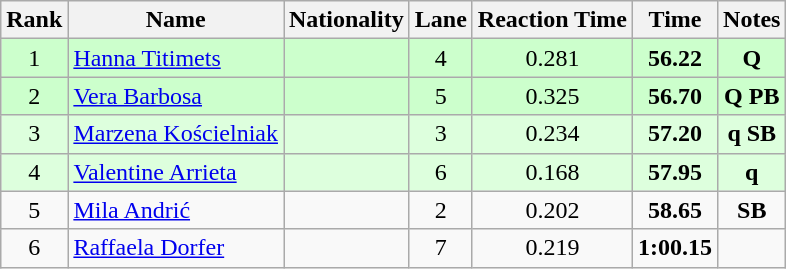<table class="wikitable sortable" style="text-align:center">
<tr>
<th>Rank</th>
<th>Name</th>
<th>Nationality</th>
<th>Lane</th>
<th>Reaction Time</th>
<th>Time</th>
<th>Notes</th>
</tr>
<tr bgcolor=ccffcc>
<td>1</td>
<td align=left><a href='#'>Hanna Titimets</a></td>
<td align=left></td>
<td>4</td>
<td>0.281</td>
<td><strong>56.22</strong></td>
<td><strong>Q</strong></td>
</tr>
<tr bgcolor=ccffcc>
<td>2</td>
<td align=left><a href='#'>Vera Barbosa</a></td>
<td align=left></td>
<td>5</td>
<td>0.325</td>
<td><strong>56.70</strong></td>
<td><strong>Q PB</strong></td>
</tr>
<tr bgcolor=ddffdd>
<td>3</td>
<td align=left><a href='#'>Marzena Kościelniak</a></td>
<td align=left></td>
<td>3</td>
<td>0.234</td>
<td><strong>57.20</strong></td>
<td><strong>q SB</strong></td>
</tr>
<tr bgcolor=ddffdd>
<td>4</td>
<td align=left><a href='#'>Valentine Arrieta</a></td>
<td align=left></td>
<td>6</td>
<td>0.168</td>
<td><strong>57.95</strong></td>
<td><strong>q</strong></td>
</tr>
<tr>
<td>5</td>
<td align=left><a href='#'>Mila Andrić</a></td>
<td align=left></td>
<td>2</td>
<td>0.202</td>
<td><strong>58.65</strong></td>
<td><strong>SB</strong></td>
</tr>
<tr>
<td>6</td>
<td align=left><a href='#'>Raffaela Dorfer</a></td>
<td align=left></td>
<td>7</td>
<td>0.219</td>
<td><strong>1:00.15</strong></td>
<td></td>
</tr>
</table>
